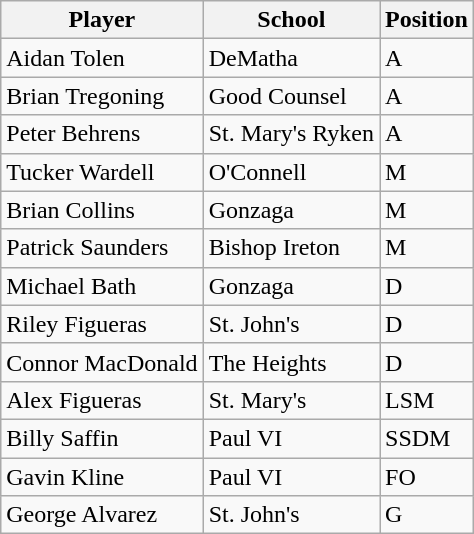<table class="wikitable sortable">
<tr>
<th>Player</th>
<th>School</th>
<th>Position</th>
</tr>
<tr>
<td>Aidan Tolen</td>
<td>DeMatha</td>
<td>A</td>
</tr>
<tr>
<td>Brian Tregoning</td>
<td>Good Counsel</td>
<td>A</td>
</tr>
<tr>
<td>Peter Behrens</td>
<td>St. Mary's Ryken</td>
<td>A</td>
</tr>
<tr>
<td>Tucker Wardell</td>
<td>O'Connell</td>
<td>M</td>
</tr>
<tr>
<td>Brian Collins</td>
<td>Gonzaga</td>
<td>M</td>
</tr>
<tr>
<td>Patrick Saunders</td>
<td>Bishop Ireton</td>
<td>M</td>
</tr>
<tr>
<td>Michael Bath</td>
<td>Gonzaga</td>
<td>D</td>
</tr>
<tr>
<td>Riley Figueras</td>
<td>St. John's</td>
<td>D</td>
</tr>
<tr>
<td>Connor MacDonald</td>
<td>The Heights</td>
<td>D</td>
</tr>
<tr>
<td>Alex Figueras</td>
<td>St. Mary's</td>
<td>LSM</td>
</tr>
<tr>
<td>Billy Saffin</td>
<td>Paul VI</td>
<td>SSDM</td>
</tr>
<tr>
<td>Gavin Kline</td>
<td>Paul VI</td>
<td>FO</td>
</tr>
<tr>
<td>George Alvarez</td>
<td>St. John's</td>
<td>G</td>
</tr>
</table>
